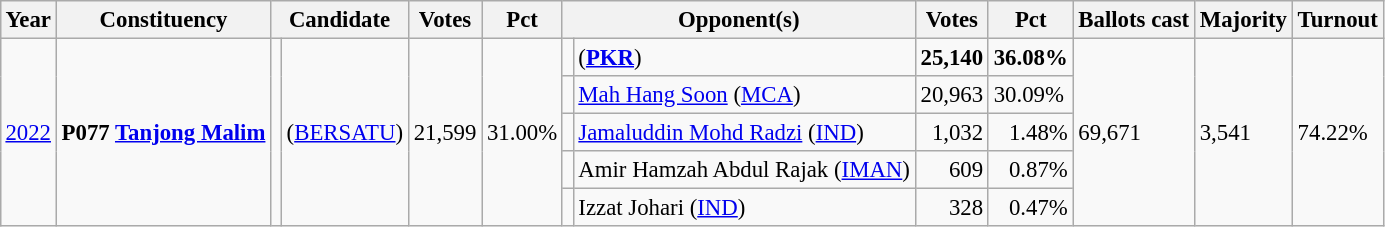<table class="wikitable" style="margin:0.5em ; font-size:95%">
<tr>
<th>Year</th>
<th>Constituency</th>
<th colspan=2>Candidate</th>
<th>Votes</th>
<th>Pct</th>
<th colspan=2>Opponent(s)</th>
<th>Votes</th>
<th>Pct</th>
<th>Ballots cast</th>
<th>Majority</th>
<th>Turnout</th>
</tr>
<tr>
<td rowspan=5><a href='#'>2022</a></td>
<td rowspan=5><strong>P077 <a href='#'>Tanjong Malim</a></strong></td>
<td rowspan=5 bgcolor=></td>
<td rowspan=5> (<a href='#'>BERSATU</a>)</td>
<td rowspan=5 align="right">21,599</td>
<td rowspan=5>31.00%</td>
<td></td>
<td> (<a href='#'><strong>PKR</strong></a>)</td>
<td align="right"><strong>25,140</strong></td>
<td><strong>36.08%</strong></td>
<td rowspan=5>69,671</td>
<td rowspan=5>3,541</td>
<td rowspan=5>74.22%</td>
</tr>
<tr>
<td></td>
<td><a href='#'>Mah Hang Soon</a> (<a href='#'>MCA</a>)</td>
<td align="right">20,963</td>
<td>30.09%</td>
</tr>
<tr>
<td></td>
<td><a href='#'>Jamaluddin Mohd Radzi</a>  (<a href='#'>IND</a>)</td>
<td align="right">1,032</td>
<td align="right">1.48%</td>
</tr>
<tr>
<td bgcolor=></td>
<td>Amir Hamzah Abdul Rajak (<a href='#'>IMAN</a>)</td>
<td align="right">609</td>
<td align="right">0.87%</td>
</tr>
<tr>
<td></td>
<td>Izzat Johari (<a href='#'>IND</a>)</td>
<td align="right">328</td>
<td align="right">0.47%</td>
</tr>
</table>
